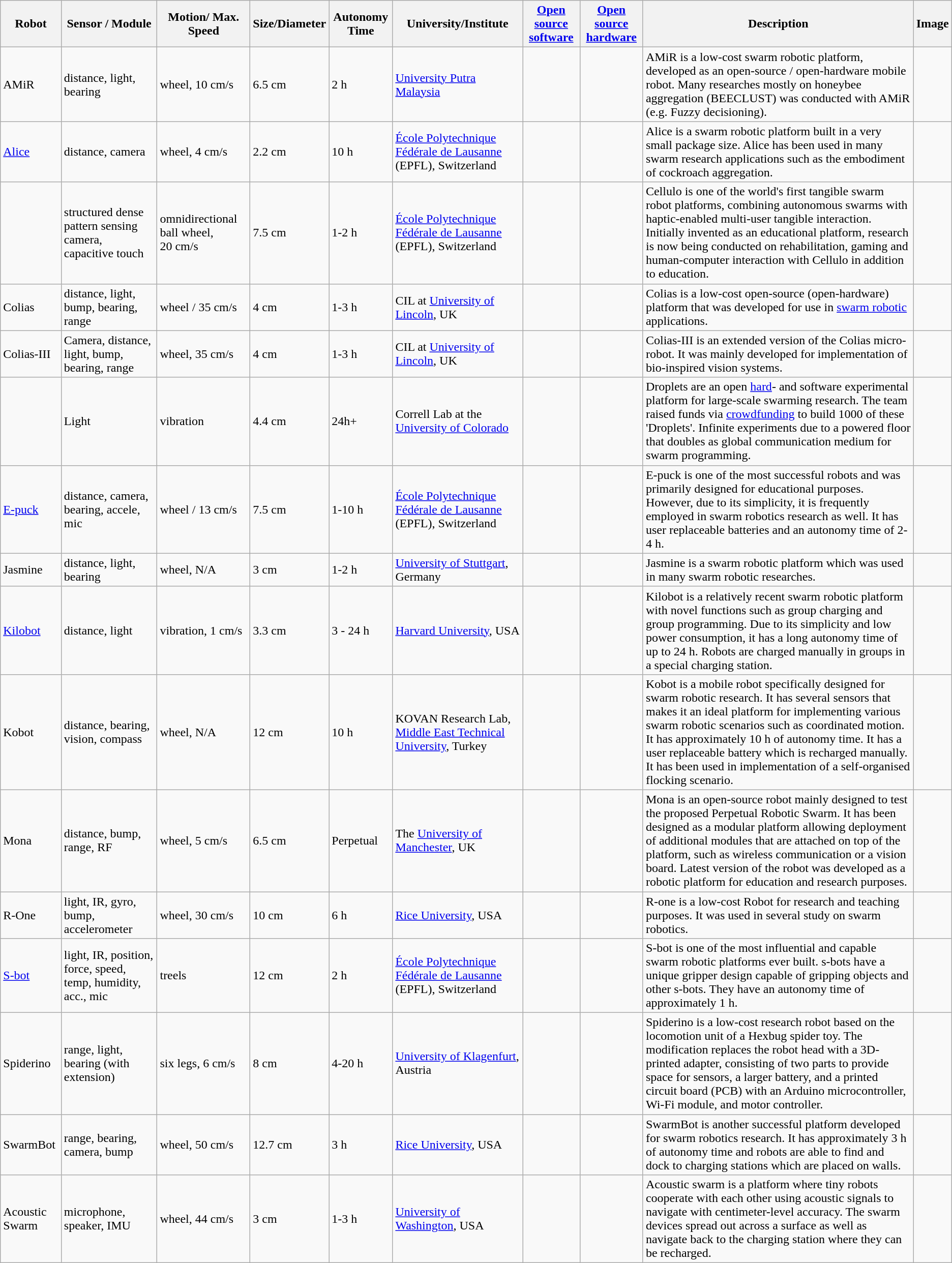<table class="wikitable sortable">
<tr>
<th>Robot</th>
<th>Sensor / Module</th>
<th>Motion/ Max. Speed</th>
<th>Size/Diameter</th>
<th>Autonomy Time</th>
<th>University/Institute</th>
<th><a href='#'>Open source software</a></th>
<th><a href='#'>Open source hardware</a></th>
<th class="unsortable">Description</th>
<th>Image</th>
</tr>
<tr>
<td>AMiR</td>
<td>distance, light, bearing</td>
<td>wheel, 10 cm/s</td>
<td>6.5 cm</td>
<td>2 h</td>
<td><a href='#'>University Putra Malaysia</a></td>
<td></td>
<td></td>
<td>AMiR is a low-cost swarm robotic platform, developed as an open-source / open-hardware mobile robot. Many researches mostly on honeybee aggregation (BEECLUST) was conducted with AMiR (e.g. Fuzzy decisioning).</td>
<td><br></td>
</tr>
<tr>
<td><a href='#'>Alice</a></td>
<td>distance, camera</td>
<td>wheel, 4 cm/s</td>
<td>2.2 cm</td>
<td>10 h</td>
<td><a href='#'>École Polytechnique Fédérale de Lausanne</a> (EPFL), Switzerland</td>
<td></td>
<td></td>
<td>Alice is a swarm robotic platform built in a very small package size. Alice has been used in many swarm research applications such as the embodiment of cockroach aggregation.</td>
<td></td>
</tr>
<tr>
<td></td>
<td>structured dense pattern sensing camera, capacitive touch</td>
<td>omnidirectional ball wheel, 20 cm/s</td>
<td>7.5 cm</td>
<td>1-2 h</td>
<td><a href='#'>École Polytechnique Fédérale de Lausanne</a> (EPFL), Switzerland</td>
<td></td>
<td></td>
<td>Cellulo is one of the world's first tangible swarm robot platforms, combining autonomous swarms with haptic-enabled multi-user tangible interaction. Initially invented as an educational platform, research is now being conducted on rehabilitation, gaming and human-computer interaction with Cellulo in addition to education.</td>
<td></td>
</tr>
<tr>
<td>Colias</td>
<td>distance, light, bump, bearing, range</td>
<td>wheel / 35 cm/s</td>
<td>4 cm</td>
<td>1-3 h</td>
<td>CIL at <a href='#'>University of Lincoln</a>, UK</td>
<td></td>
<td></td>
<td>Colias is a low-cost open-source (open-hardware) platform that was developed for use in <a href='#'>swarm robotic</a> applications.</td>
<td></td>
</tr>
<tr>
<td>Colias-III</td>
<td>Camera, distance, light, bump, bearing, range</td>
<td>wheel, 35 cm/s</td>
<td>4 cm</td>
<td>1-3 h</td>
<td>CIL at <a href='#'>University of Lincoln</a>, UK</td>
<td></td>
<td></td>
<td>Colias-III is an extended version of the Colias micro-robot. It was mainly developed for implementation of bio-inspired vision systems.</td>
<td></td>
</tr>
<tr>
<td></td>
<td>Light</td>
<td>vibration</td>
<td>4.4 cm</td>
<td>24h+</td>
<td>Correll Lab at the <a href='#'>University of Colorado</a></td>
<td></td>
<td></td>
<td>Droplets are an open <a href='#'>hard</a>- and software experimental platform for large-scale swarming research. The team raised funds via <a href='#'>crowdfunding</a> to build 1000 of these 'Droplets'. Infinite experiments due to a powered floor that doubles as global communication medium for swarm programming.</td>
<td></td>
</tr>
<tr>
<td><a href='#'>E-puck</a></td>
<td>distance, camera, bearing, accele, mic</td>
<td>wheel / 13 cm/s</td>
<td>7.5 cm</td>
<td>1-10 h</td>
<td><a href='#'>École Polytechnique Fédérale de Lausanne</a> (EPFL), Switzerland</td>
<td></td>
<td></td>
<td>E-puck is one of the most successful robots and was primarily designed for educational purposes. However, due to its simplicity, it is frequently employed in swarm robotics research as well. It has user replaceable batteries and an autonomy time of 2-4 h.</td>
<td></td>
</tr>
<tr>
<td>Jasmine</td>
<td>distance, light, bearing</td>
<td>wheel, N/A</td>
<td>3 cm</td>
<td>1-2 h</td>
<td><a href='#'>University of Stuttgart</a>, Germany</td>
<td></td>
<td></td>
<td>Jasmine is a swarm robotic platform which was used in many swarm robotic researches.</td>
<td></td>
</tr>
<tr>
<td><a href='#'>Kilobot</a></td>
<td>distance, light</td>
<td>vibration, 1 cm/s</td>
<td>3.3 cm</td>
<td>3 - 24 h</td>
<td><a href='#'>Harvard University</a>, USA</td>
<td></td>
<td></td>
<td>Kilobot is a relatively recent swarm robotic platform with novel functions such as group charging and group programming. Due to its simplicity and low power consumption, it has a long autonomy time of up to 24 h. Robots are charged manually in groups in a special charging station.</td>
<td></td>
</tr>
<tr>
<td>Kobot</td>
<td>distance, bearing, vision, compass</td>
<td>wheel, N/A</td>
<td>12 cm</td>
<td>10 h</td>
<td>KOVAN Research Lab, <a href='#'>Middle East Technical University</a>, Turkey</td>
<td></td>
<td></td>
<td>Kobot is a mobile robot specifically designed for swarm robotic research. It has several sensors that makes it an ideal platform for implementing various swarm robotic scenarios such as coordinated motion. It has approximately 10 h of autonomy time. It has a user replaceable battery which is recharged manually. It has been used in implementation of a self-organised flocking scenario.</td>
<td></td>
</tr>
<tr>
<td>Mona</td>
<td>distance, bump, range, RF</td>
<td>wheel, 5 cm/s</td>
<td>6.5 cm</td>
<td>Perpetual</td>
<td>The <a href='#'>University of Manchester</a>, UK</td>
<td></td>
<td></td>
<td>Mona is an open-source robot mainly designed to test the proposed Perpetual Robotic Swarm. It has been designed as a modular platform allowing deployment of additional modules that are attached on top of the platform, such as wireless communication or a vision board. Latest version of the robot was developed as a robotic platform for education and research purposes.</td>
<td><br></td>
</tr>
<tr>
<td>R-One</td>
<td>light, IR, gyro, bump, accelerometer</td>
<td>wheel, 30 cm/s</td>
<td>10 cm</td>
<td>6 h</td>
<td><a href='#'>Rice University</a>, USA</td>
<td></td>
<td></td>
<td>R-one is a low-cost Robot for research and teaching purposes. It was used in several study on swarm robotics.</td>
<td></td>
</tr>
<tr>
<td><a href='#'>S-bot</a></td>
<td>light, IR, position, force, speed, temp, humidity, acc., mic</td>
<td>treels</td>
<td>12 cm</td>
<td>2 h</td>
<td><a href='#'>École Polytechnique Fédérale de Lausanne</a> (EPFL), Switzerland</td>
<td></td>
<td></td>
<td>S-bot is one of the most influential and capable swarm robotic platforms ever built. s-bots have a unique gripper design capable of gripping objects and other s-bots. They have an autonomy time of approximately 1 h.</td>
<td></td>
</tr>
<tr>
<td>Spiderino</td>
<td>range, light, bearing (with extension)</td>
<td>six legs, 6 cm/s</td>
<td>8 cm</td>
<td>4-20 h</td>
<td><a href='#'>University of Klagenfurt</a>, Austria</td>
<td></td>
<td></td>
<td>Spiderino is a low-cost research robot based on the locomotion unit of a Hexbug spider toy. The modification replaces the robot head with a 3D-printed adapter, consisting of two parts to provide space for sensors, a larger battery, and a printed circuit board (PCB) with an Arduino microcontroller, Wi-Fi module, and motor controller.</td>
<td></td>
</tr>
<tr>
<td>SwarmBot</td>
<td>range, bearing, camera, bump</td>
<td>wheel, 50 cm/s</td>
<td>12.7 cm</td>
<td>3 h</td>
<td><a href='#'>Rice University</a>, USA</td>
<td></td>
<td></td>
<td>SwarmBot is another successful platform developed for swarm robotics research. It has approximately 3 h of autonomy time and robots are able to find and dock to charging stations which are placed on walls.</td>
<td></td>
</tr>
<tr>
<td>Acoustic Swarm</td>
<td>microphone, speaker, IMU</td>
<td>wheel, 44 cm/s</td>
<td>3 cm</td>
<td>1-3 h</td>
<td><a href='#'>University of Washington</a>, USA</td>
<td></td>
<td></td>
<td>Acoustic swarm is a platform where   tiny robots cooperate with each other using acoustic signals to navigate with centimeter-level accuracy. The swarm devices spread out across a surface as well as navigate back to the charging station where they can be  recharged.</td>
<td></td>
</tr>
</table>
